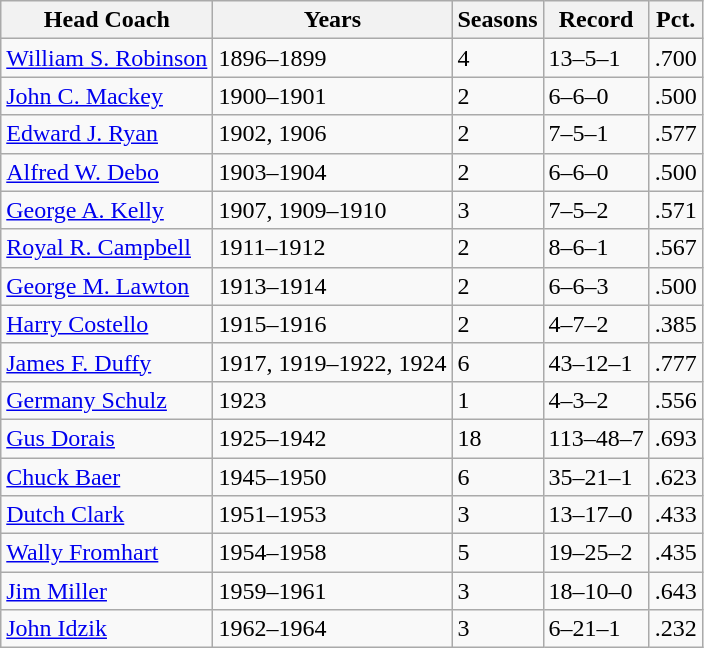<table class="wikitable">
<tr>
<th>Head Coach</th>
<th>Years</th>
<th>Seasons</th>
<th>Record</th>
<th>Pct.</th>
</tr>
<tr>
<td><a href='#'>William S. Robinson</a></td>
<td>1896–1899</td>
<td>4</td>
<td>13–5–1</td>
<td>.700</td>
</tr>
<tr>
<td><a href='#'>John C. Mackey</a></td>
<td>1900–1901</td>
<td>2</td>
<td>6–6–0</td>
<td>.500</td>
</tr>
<tr>
<td><a href='#'>Edward J. Ryan</a></td>
<td>1902, 1906</td>
<td>2</td>
<td>7–5–1</td>
<td>.577</td>
</tr>
<tr>
<td><a href='#'>Alfred W. Debo</a></td>
<td>1903–1904</td>
<td>2</td>
<td>6–6–0</td>
<td>.500</td>
</tr>
<tr>
<td><a href='#'>George A. Kelly</a></td>
<td>1907, 1909–1910</td>
<td>3</td>
<td>7–5–2</td>
<td>.571</td>
</tr>
<tr>
<td><a href='#'>Royal R. Campbell</a></td>
<td>1911–1912</td>
<td>2</td>
<td>8–6–1</td>
<td>.567</td>
</tr>
<tr>
<td><a href='#'>George M. Lawton</a></td>
<td>1913–1914</td>
<td>2</td>
<td>6–6–3</td>
<td>.500</td>
</tr>
<tr>
<td><a href='#'>Harry Costello</a></td>
<td>1915–1916</td>
<td>2</td>
<td>4–7–2</td>
<td>.385</td>
</tr>
<tr>
<td><a href='#'>James F. Duffy</a></td>
<td>1917, 1919–1922, 1924</td>
<td>6</td>
<td>43–12–1</td>
<td>.777</td>
</tr>
<tr>
<td><a href='#'>Germany Schulz</a></td>
<td>1923</td>
<td>1</td>
<td>4–3–2</td>
<td>.556</td>
</tr>
<tr>
<td><a href='#'>Gus Dorais</a></td>
<td>1925–1942</td>
<td>18</td>
<td>113–48–7</td>
<td>.693</td>
</tr>
<tr>
<td><a href='#'>Chuck Baer</a></td>
<td>1945–1950</td>
<td>6</td>
<td>35–21–1</td>
<td>.623</td>
</tr>
<tr>
<td><a href='#'>Dutch Clark</a></td>
<td>1951–1953</td>
<td>3</td>
<td>13–17–0</td>
<td>.433</td>
</tr>
<tr>
<td><a href='#'>Wally Fromhart</a></td>
<td>1954–1958</td>
<td>5</td>
<td>19–25–2</td>
<td>.435</td>
</tr>
<tr>
<td><a href='#'>Jim Miller</a></td>
<td>1959–1961</td>
<td>3</td>
<td>18–10–0</td>
<td>.643</td>
</tr>
<tr>
<td><a href='#'>John Idzik</a></td>
<td>1962–1964</td>
<td>3</td>
<td>6–21–1</td>
<td>.232</td>
</tr>
</table>
